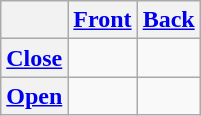<table class="wikitable" style="text-align:center">
<tr>
<th></th>
<th><a href='#'>Front</a></th>
<th><a href='#'>Back</a></th>
</tr>
<tr>
<th><a href='#'>Close</a></th>
<td></td>
<td></td>
</tr>
<tr>
<th><a href='#'>Open</a></th>
<td></td>
<td></td>
</tr>
</table>
